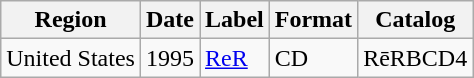<table class="wikitable">
<tr>
<th>Region</th>
<th>Date</th>
<th>Label</th>
<th>Format</th>
<th>Catalog</th>
</tr>
<tr>
<td>United States</td>
<td>1995</td>
<td><a href='#'>ReR</a></td>
<td>CD</td>
<td>RēRBCD4</td>
</tr>
</table>
